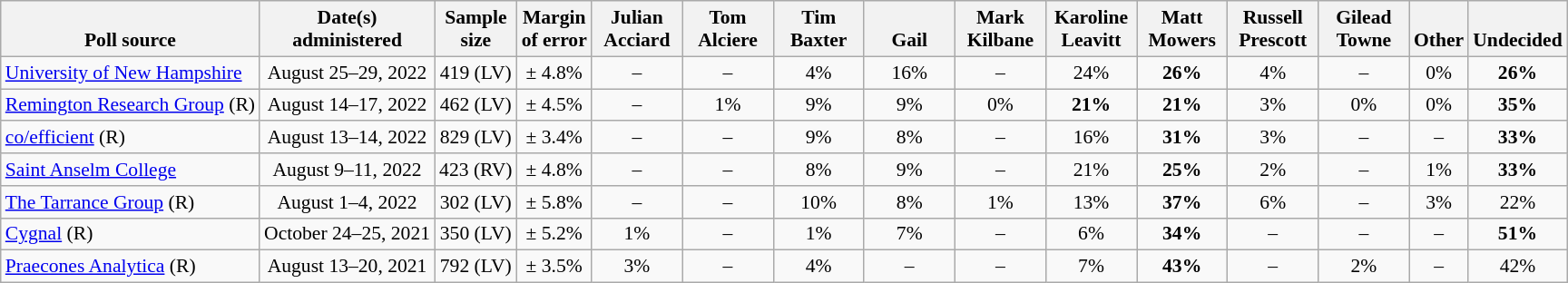<table class="wikitable" style="font-size:90%;text-align:center;">
<tr valign="bottom">
<th>Poll source</th>
<th>Date(s)<br>administered</th>
<th>Sample<br>size</th>
<th>Margin<br>of error</th>
<th style="width:60px;">Julian<br>Acciard</th>
<th style="width:60px;">Tom<br>Alciere</th>
<th style="width:60px;">Tim<br>Baxter</th>
<th style="width:60px;">Gail<br></th>
<th style="width:60px;">Mark<br>Kilbane</th>
<th style="width:60px;">Karoline<br>Leavitt</th>
<th style="width:60px;">Matt<br>Mowers</th>
<th style="width:60px;">Russell<br>Prescott</th>
<th style="width:60px;">Gilead<br>Towne</th>
<th>Other</th>
<th>Undecided</th>
</tr>
<tr>
<td style="text-align:left;"><a href='#'>University of New Hampshire</a></td>
<td>August 25–29, 2022</td>
<td>419 (LV)</td>
<td>± 4.8%</td>
<td>–</td>
<td>–</td>
<td>4%</td>
<td>16%</td>
<td>–</td>
<td>24%</td>
<td><strong>26%</strong></td>
<td>4%</td>
<td>–</td>
<td>0%</td>
<td><strong>26%</strong></td>
</tr>
<tr>
<td style="text-align:left;"><a href='#'>Remington Research Group</a> (R)</td>
<td>August 14–17, 2022</td>
<td>462 (LV)</td>
<td>± 4.5%</td>
<td>–</td>
<td>1%</td>
<td>9%</td>
<td>9%</td>
<td>0%</td>
<td><strong>21%</strong></td>
<td><strong>21%</strong></td>
<td>3%</td>
<td>0%</td>
<td>0%</td>
<td><strong>35%</strong></td>
</tr>
<tr>
<td style="text-align:left;"><a href='#'>co/efficient</a> (R)</td>
<td>August 13–14, 2022</td>
<td>829 (LV)</td>
<td>± 3.4%</td>
<td>–</td>
<td>–</td>
<td>9%</td>
<td>8%</td>
<td>–</td>
<td>16%</td>
<td><strong>31%</strong></td>
<td>3%</td>
<td>–</td>
<td>–</td>
<td><strong>33%</strong></td>
</tr>
<tr>
<td style="text-align:left;"><a href='#'>Saint Anselm College</a></td>
<td>August 9–11, 2022</td>
<td>423 (RV)</td>
<td>± 4.8%</td>
<td>–</td>
<td>–</td>
<td>8%</td>
<td>9%</td>
<td>–</td>
<td>21%</td>
<td><strong>25%</strong></td>
<td>2%</td>
<td>–</td>
<td>1%</td>
<td><strong>33%</strong></td>
</tr>
<tr>
<td style="text-align:left;"><a href='#'>The Tarrance Group</a> (R)</td>
<td>August 1–4, 2022</td>
<td>302 (LV)</td>
<td>± 5.8%</td>
<td>–</td>
<td>–</td>
<td>10%</td>
<td>8%</td>
<td>1%</td>
<td>13%</td>
<td><strong>37%</strong></td>
<td>6%</td>
<td>–</td>
<td>3%</td>
<td>22%</td>
</tr>
<tr>
<td style="text-align:left;"><a href='#'>Cygnal</a> (R)</td>
<td>October 24–25, 2021</td>
<td>350 (LV)</td>
<td>± 5.2%</td>
<td>1%</td>
<td>–</td>
<td>1%</td>
<td>7%</td>
<td>–</td>
<td>6%</td>
<td><strong>34%</strong></td>
<td>–</td>
<td>–</td>
<td>–</td>
<td><strong>51%</strong></td>
</tr>
<tr>
<td style="text-align:left;"><a href='#'>Praecones Analytica</a> (R)</td>
<td>August 13–20, 2021</td>
<td>792 (LV)</td>
<td>± 3.5%</td>
<td>3%</td>
<td>–</td>
<td>4%</td>
<td>–</td>
<td>–</td>
<td>7%</td>
<td><strong>43%</strong></td>
<td>–</td>
<td>2%</td>
<td>–</td>
<td>42%</td>
</tr>
</table>
